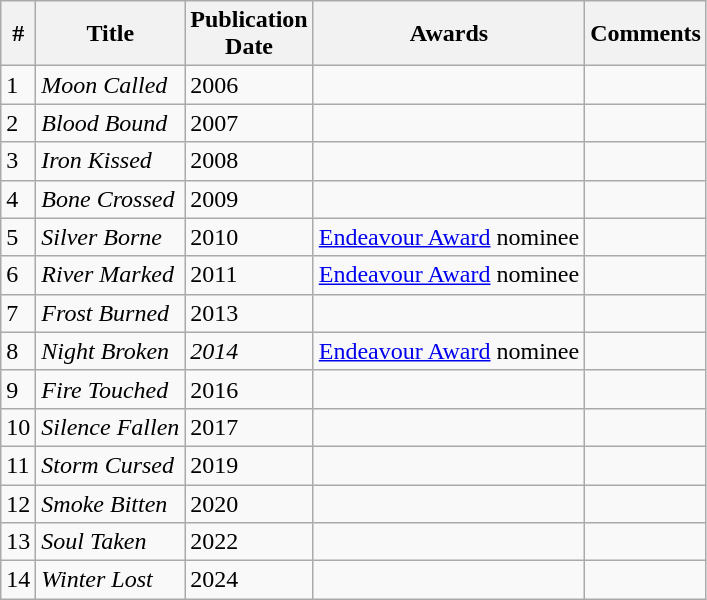<table class="wikitable">
<tr>
<th>#</th>
<th>Title</th>
<th>Publication<br>Date</th>
<th>Awards</th>
<th>Comments</th>
</tr>
<tr>
<td>1</td>
<td><em>Moon Called</em></td>
<td>2006</td>
<td></td>
<td></td>
</tr>
<tr>
<td>2</td>
<td><em>Blood Bound</em></td>
<td>2007</td>
<td></td>
<td></td>
</tr>
<tr>
<td>3</td>
<td><em>Iron Kissed</em></td>
<td>2008</td>
<td></td>
<td></td>
</tr>
<tr>
<td>4</td>
<td><em>Bone Crossed</em></td>
<td>2009</td>
<td></td>
<td></td>
</tr>
<tr>
<td>5</td>
<td><em>Silver Borne</em></td>
<td>2010</td>
<td><a href='#'>Endeavour Award</a> nominee</td>
<td></td>
</tr>
<tr>
<td>6</td>
<td><em>River Marked</em></td>
<td>2011</td>
<td><a href='#'>Endeavour Award</a> nominee</td>
<td></td>
</tr>
<tr>
<td>7</td>
<td><em>Frost Burned</em></td>
<td>2013</td>
<td></td>
<td></td>
</tr>
<tr>
<td>8</td>
<td><em>Night Broken</em></td>
<td><em>2014</em></td>
<td><a href='#'>Endeavour Award</a> nominee</td>
<td></td>
</tr>
<tr>
<td>9</td>
<td><em>Fire Touched</em></td>
<td>2016</td>
<td></td>
<td></td>
</tr>
<tr>
<td>10</td>
<td><em>Silence Fallen</em></td>
<td>2017</td>
<td></td>
<td></td>
</tr>
<tr>
<td>11</td>
<td><em>Storm Cursed</em></td>
<td>2019</td>
<td></td>
<td></td>
</tr>
<tr>
<td>12</td>
<td><em>Smoke Bitten</em></td>
<td>2020</td>
<td></td>
<td></td>
</tr>
<tr>
<td>13</td>
<td><em>Soul Taken</em></td>
<td>2022</td>
<td></td>
<td></td>
</tr>
<tr>
<td>14</td>
<td><em>Winter Lost</em></td>
<td>2024</td>
<td></td>
<td></td>
</tr>
</table>
